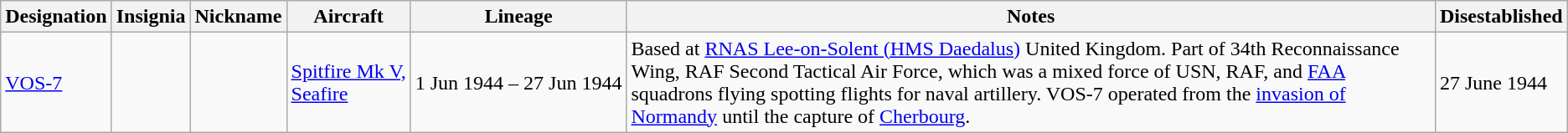<table class="wikitable">
<tr>
<th>Designation</th>
<th>Insignia</th>
<th>Nickname</th>
<th>Aircraft</th>
<th>Lineage</th>
<th>Notes</th>
<th>Disestablished</th>
</tr>
<tr>
<td><a href='#'>VOS-7</a></td>
<td></td>
<td></td>
<td style="white-space: nowrap;"><a href='#'>Spitfire Mk V,<br>Seafire</a></td>
<td style="white-space: nowrap;">1 Jun 1944 – 27 Jun 1944</td>
<td>Based at <a href='#'>RNAS Lee-on-Solent (HMS Daedalus)</a> United Kingdom. Part of 34th Reconnaissance Wing, RAF Second Tactical Air Force, which was a mixed force of USN, RAF, and <a href='#'>FAA</a> squadrons flying spotting flights for naval artillery. VOS-7 operated from the <a href='#'>invasion of Normandy</a> until the capture of <a href='#'>Cherbourg</a>.</td>
<td>27 June 1944</td>
</tr>
</table>
